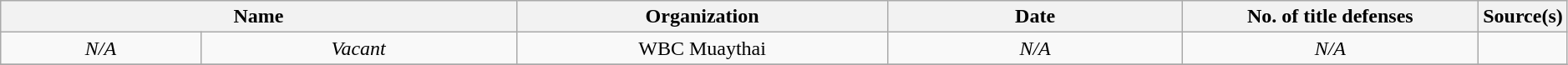<table class="wikitable" style="width:99%; text-align:center;">
<tr>
<th colspan="2" style="width:35%;">Name</th>
<th style="width:25%;">Organization</th>
<th width=20%>Date</th>
<th width=20%>No. of title defenses</th>
<th>Source(s)</th>
</tr>
<tr>
<td><em>N/A</em></td>
<td><em>Vacant</em></td>
<td>WBC Muaythai</td>
<td><em>N/A</em></td>
<td><em>N/A</em></td>
<td></td>
</tr>
<tr>
</tr>
</table>
